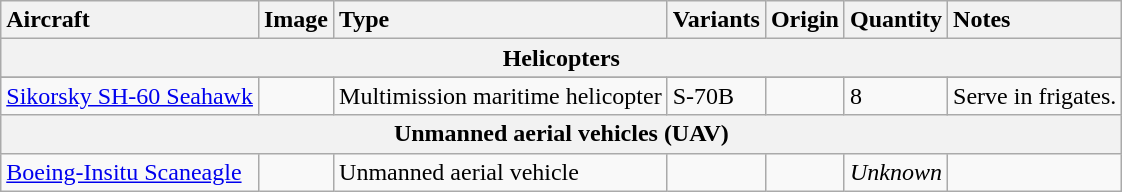<table class="wikitable">
<tr>
<th style="text-align: left;">Aircraft</th>
<th style="text-align: left;">Image</th>
<th style="text-align: left;">Type</th>
<th style="text-align: left;">Variants</th>
<th style="text-align: left;">Origin</th>
<th style="text-align: left;">Quantity</th>
<th style="text-align: left;">Notes</th>
</tr>
<tr>
<th colspan="7">Helicopters</th>
</tr>
<tr --->
</tr>
<tr>
<td><a href='#'>Sikorsky SH-60 Seahawk</a></td>
<td></td>
<td>Multimission maritime helicopter</td>
<td>S-70B</td>
<td></td>
<td>8</td>
<td>Serve in frigates.</td>
</tr>
<tr>
<th colspan="7">Unmanned aerial vehicles (UAV)</th>
</tr>
<tr>
<td><a href='#'>Boeing-Insitu Scaneagle</a></td>
<td></td>
<td>Unmanned aerial vehicle</td>
<td></td>
<td></td>
<td><em>Unknown</em></td>
<td></td>
</tr>
</table>
